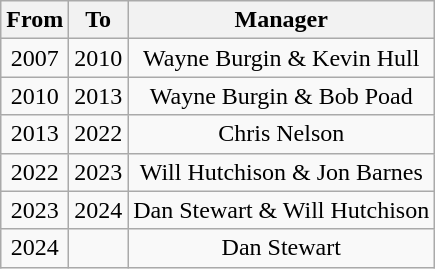<table class="wikitable" style="text-align: center">
<tr>
<th>From</th>
<th>To</th>
<th>Manager</th>
</tr>
<tr>
<td>2007</td>
<td>2010</td>
<td>Wayne Burgin & Kevin Hull</td>
</tr>
<tr>
<td>2010</td>
<td>2013</td>
<td>Wayne Burgin & Bob Poad</td>
</tr>
<tr>
<td>2013</td>
<td>2022</td>
<td>Chris Nelson</td>
</tr>
<tr>
<td>2022</td>
<td>2023</td>
<td>Will Hutchison & Jon Barnes</td>
</tr>
<tr>
<td>2023</td>
<td>2024</td>
<td>Dan Stewart & Will Hutchison</td>
</tr>
<tr>
<td>2024</td>
<td></td>
<td>Dan Stewart</td>
</tr>
</table>
